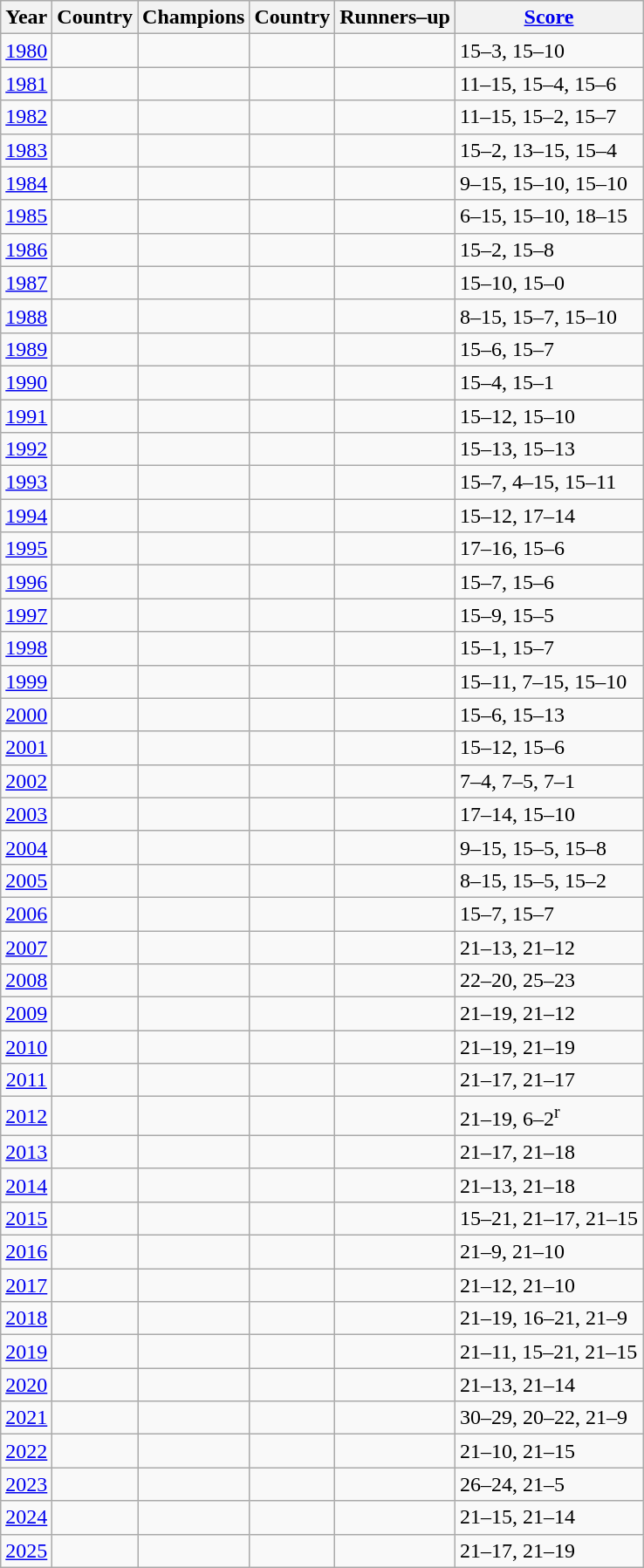<table class="wikitable sortable">
<tr>
<th>Year</th>
<th>Country</th>
<th>Champions</th>
<th>Country</th>
<th>Runners–up</th>
<th><a href='#'>Score</a></th>
</tr>
<tr>
<td align=center><a href='#'>1980</a></td>
<td></td>
<td></td>
<td></td>
<td></td>
<td>15–3, 15–10</td>
</tr>
<tr>
<td align=center><a href='#'>1981</a></td>
<td></td>
<td></td>
<td></td>
<td></td>
<td>11–15, 15–4, 15–6</td>
</tr>
<tr>
<td align=center><a href='#'>1982</a></td>
<td></td>
<td></td>
<td></td>
<td></td>
<td>11–15, 15–2, 15–7</td>
</tr>
<tr>
<td align=center><a href='#'>1983</a></td>
<td></td>
<td></td>
<td></td>
<td></td>
<td>15–2, 13–15, 15–4</td>
</tr>
<tr>
<td align=center><a href='#'>1984</a></td>
<td></td>
<td></td>
<td></td>
<td></td>
<td>9–15, 15–10, 15–10</td>
</tr>
<tr>
<td align=center><a href='#'>1985</a></td>
<td></td>
<td></td>
<td></td>
<td></td>
<td>6–15, 15–10, 18–15</td>
</tr>
<tr>
<td align=center><a href='#'>1986</a></td>
<td></td>
<td></td>
<td nowrap></td>
<td></td>
<td>15–2, 15–8</td>
</tr>
<tr>
<td align=center><a href='#'>1987</a></td>
<td></td>
<td></td>
<td></td>
<td></td>
<td>15–10, 15–0</td>
</tr>
<tr>
<td align=center><a href='#'>1988</a></td>
<td></td>
<td></td>
<td></td>
<td></td>
<td>8–15, 15–7, 15–10</td>
</tr>
<tr>
<td align=center><a href='#'>1989</a></td>
<td></td>
<td></td>
<td></td>
<td></td>
<td>15–6, 15–7</td>
</tr>
<tr>
<td align=center><a href='#'>1990</a></td>
<td></td>
<td></td>
<td></td>
<td></td>
<td>15–4, 15–1</td>
</tr>
<tr>
<td align=center><a href='#'>1991</a></td>
<td></td>
<td></td>
<td></td>
<td></td>
<td>15–12, 15–10</td>
</tr>
<tr>
<td align=center><a href='#'>1992</a></td>
<td></td>
<td></td>
<td></td>
<td></td>
<td>15–13, 15–13</td>
</tr>
<tr>
<td align=center><a href='#'>1993</a></td>
<td></td>
<td></td>
<td></td>
<td></td>
<td>15–7, 4–15, 15–11</td>
</tr>
<tr>
<td align=center><a href='#'>1994</a></td>
<td></td>
<td></td>
<td></td>
<td></td>
<td>15–12, 17–14</td>
</tr>
<tr>
<td align=center><a href='#'>1995</a></td>
<td></td>
<td></td>
<td></td>
<td></td>
<td>17–16, 15–6</td>
</tr>
<tr>
<td align=center><a href='#'>1996</a></td>
<td></td>
<td></td>
<td></td>
<td></td>
<td>15–7, 15–6</td>
</tr>
<tr>
<td align=center><a href='#'>1997</a></td>
<td></td>
<td></td>
<td></td>
<td></td>
<td>15–9, 15–5</td>
</tr>
<tr>
<td align=center><a href='#'>1998</a></td>
<td></td>
<td></td>
<td></td>
<td></td>
<td>15–1, 15–7</td>
</tr>
<tr>
<td align=center><a href='#'>1999</a></td>
<td></td>
<td></td>
<td></td>
<td></td>
<td>15–11, 7–15, 15–10</td>
</tr>
<tr>
<td align=center><a href='#'>2000</a></td>
<td></td>
<td></td>
<td></td>
<td></td>
<td>15–6, 15–13</td>
</tr>
<tr>
<td align=center><a href='#'>2001</a></td>
<td></td>
<td></td>
<td></td>
<td></td>
<td>15–12, 15–6</td>
</tr>
<tr>
<td align=center><a href='#'>2002</a></td>
<td></td>
<td></td>
<td></td>
<td></td>
<td>7–4, 7–5, 7–1</td>
</tr>
<tr>
<td align=center><a href='#'>2003</a></td>
<td nowrap></td>
<td nowrap></td>
<td></td>
<td></td>
<td>17–14, 15–10</td>
</tr>
<tr>
<td align=center><a href='#'>2004</a></td>
<td></td>
<td></td>
<td></td>
<td></td>
<td>9–15, 15–5, 15–8</td>
</tr>
<tr>
<td align=center><a href='#'>2005</a></td>
<td></td>
<td></td>
<td></td>
<td></td>
<td>8–15, 15–5, 15–2</td>
</tr>
<tr>
<td align=center><a href='#'>2006</a></td>
<td></td>
<td></td>
<td></td>
<td></td>
<td>15–7, 15–7</td>
</tr>
<tr>
<td align=center><a href='#'>2007</a></td>
<td></td>
<td></td>
<td></td>
<td></td>
<td>21–13, 21–12</td>
</tr>
<tr>
<td align=center><a href='#'>2008</a></td>
<td></td>
<td></td>
<td></td>
<td></td>
<td>22–20, 25–23</td>
</tr>
<tr>
<td align=center><a href='#'>2009</a></td>
<td></td>
<td></td>
<td></td>
<td></td>
<td>21–19, 21–12</td>
</tr>
<tr>
<td align=center><a href='#'>2010</a></td>
<td></td>
<td></td>
<td></td>
<td></td>
<td>21–19, 21–19</td>
</tr>
<tr>
<td align=center><a href='#'>2011</a></td>
<td></td>
<td></td>
<td></td>
<td></td>
<td>21–17, 21–17</td>
</tr>
<tr>
<td align=center><a href='#'>2012</a></td>
<td></td>
<td></td>
<td></td>
<td></td>
<td>21–19, 6–2<sup>r</sup></td>
</tr>
<tr>
<td align=center><a href='#'>2013</a></td>
<td></td>
<td></td>
<td></td>
<td></td>
<td>21–17, 21–18</td>
</tr>
<tr>
<td align=center><a href='#'>2014</a></td>
<td></td>
<td></td>
<td></td>
<td></td>
<td>21–13, 21–18</td>
</tr>
<tr>
<td align=center><a href='#'>2015</a></td>
<td></td>
<td></td>
<td></td>
<td nowrap></td>
<td nowrap>15–21, 21–17, 21–15</td>
</tr>
<tr>
<td align=center><a href='#'>2016</a></td>
<td></td>
<td></td>
<td></td>
<td></td>
<td>21–9, 21–10</td>
</tr>
<tr>
<td align=center><a href='#'>2017</a></td>
<td></td>
<td></td>
<td></td>
<td></td>
<td>21–12, 21–10</td>
</tr>
<tr>
<td align=center><a href='#'>2018</a></td>
<td></td>
<td></td>
<td></td>
<td></td>
<td>21–19, 16–21, 21–9</td>
</tr>
<tr>
<td align=center><a href='#'>2019</a></td>
<td></td>
<td></td>
<td></td>
<td></td>
<td>21–11, 15–21, 21–15</td>
</tr>
<tr>
<td align=center><a href='#'>2020</a></td>
<td></td>
<td></td>
<td></td>
<td></td>
<td>21–13, 21–14</td>
</tr>
<tr>
<td align=center><a href='#'>2021</a></td>
<td></td>
<td></td>
<td></td>
<td></td>
<td>30–29, 20–22, 21–9</td>
</tr>
<tr>
<td align=center><a href='#'>2022</a></td>
<td></td>
<td></td>
<td></td>
<td></td>
<td>21–10, 21–15</td>
</tr>
<tr>
<td align=center><a href='#'>2023</a></td>
<td></td>
<td></td>
<td></td>
<td></td>
<td>26–24, 21–5</td>
</tr>
<tr>
<td align=center><a href='#'>2024</a></td>
<td></td>
<td></td>
<td></td>
<td></td>
<td>21–15, 21–14</td>
</tr>
<tr>
<td align=center><a href='#'>2025</a></td>
<td></td>
<td></td>
<td></td>
<td></td>
<td>21–17, 21–19</td>
</tr>
</table>
